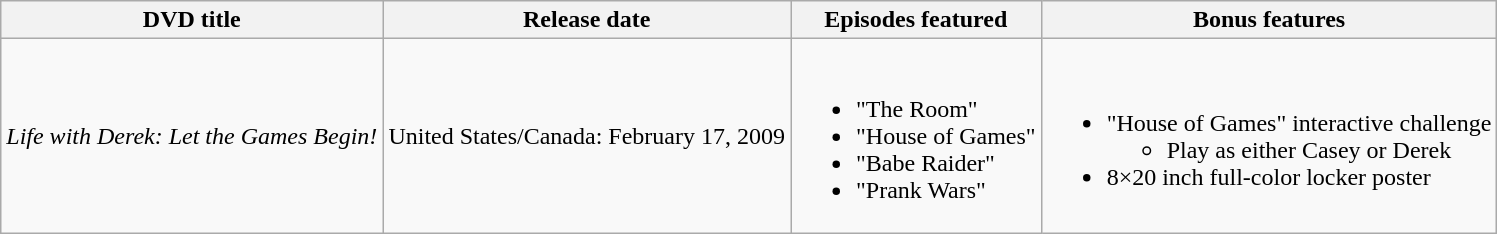<table class="wikitable">
<tr>
<th>DVD title</th>
<th>Release date</th>
<th>Episodes featured</th>
<th>Bonus features</th>
</tr>
<tr>
<td><em>Life with Derek: Let the Games Begin!</em></td>
<td>United States/Canada: February 17, 2009</td>
<td><br><ul><li>"The Room"</li><li>"House of Games"</li><li>"Babe Raider"</li><li>"Prank Wars"</li></ul></td>
<td><br><ul><li>"House of Games" interactive challenge<ul><li>Play as either Casey or Derek</li></ul></li><li>8×20 inch full-color locker poster</li></ul></td>
</tr>
</table>
